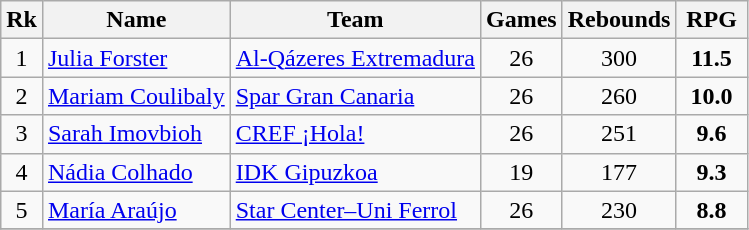<table class="wikitable" style="text-align: center;">
<tr>
<th>Rk</th>
<th>Name</th>
<th>Team</th>
<th>Games</th>
<th>Rebounds</th>
<th width=40>RPG</th>
</tr>
<tr>
<td>1</td>
<td align="left"> <a href='#'>Julia Forster</a></td>
<td align="left"><a href='#'>Al-Qázeres Extremadura</a></td>
<td>26</td>
<td>300</td>
<td><strong>11.5</strong></td>
</tr>
<tr>
<td>2</td>
<td align="left"> <a href='#'>Mariam Coulibaly</a></td>
<td align="left"><a href='#'>Spar Gran Canaria</a></td>
<td>26</td>
<td>260</td>
<td><strong>10.0</strong></td>
</tr>
<tr>
<td>3</td>
<td align="left"> <a href='#'>Sarah Imovbioh</a></td>
<td align="left"><a href='#'>CREF ¡Hola!</a></td>
<td>26</td>
<td>251</td>
<td><strong>9.6</strong></td>
</tr>
<tr>
<td>4</td>
<td align="left"> <a href='#'>Nádia Colhado</a></td>
<td align="left"><a href='#'>IDK Gipuzkoa</a></td>
<td>19</td>
<td>177</td>
<td><strong>9.3</strong></td>
</tr>
<tr>
<td>5</td>
<td align="left"> <a href='#'>María Araújo</a></td>
<td align="left"><a href='#'>Star Center–Uni Ferrol</a></td>
<td>26</td>
<td>230</td>
<td><strong>8.8</strong></td>
</tr>
<tr>
</tr>
</table>
